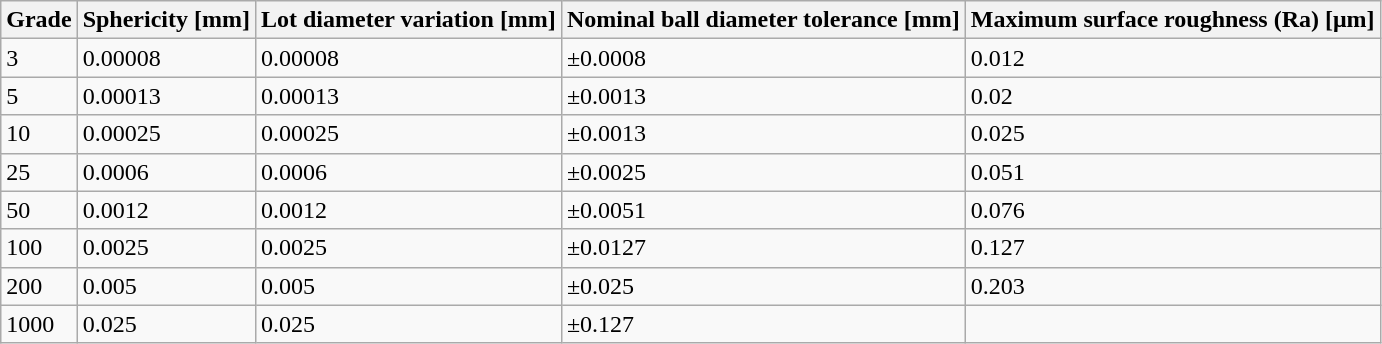<table class="wikitable" border="1">
<tr>
<th>Grade</th>
<th>Sphericity [mm]</th>
<th>Lot diameter variation [mm]</th>
<th>Nominal ball diameter tolerance [mm]</th>
<th>Maximum surface roughness (Ra) [μm]</th>
</tr>
<tr>
<td>3</td>
<td>0.00008</td>
<td>0.00008</td>
<td>±0.0008</td>
<td>0.012</td>
</tr>
<tr>
<td>5</td>
<td>0.00013</td>
<td>0.00013</td>
<td>±0.0013</td>
<td>0.02</td>
</tr>
<tr>
<td>10</td>
<td>0.00025</td>
<td>0.00025</td>
<td>±0.0013</td>
<td>0.025</td>
</tr>
<tr>
<td>25</td>
<td>0.0006</td>
<td>0.0006</td>
<td>±0.0025</td>
<td>0.051</td>
</tr>
<tr>
<td>50</td>
<td>0.0012</td>
<td>0.0012</td>
<td>±0.0051</td>
<td>0.076</td>
</tr>
<tr>
<td>100</td>
<td>0.0025</td>
<td>0.0025</td>
<td>±0.0127</td>
<td>0.127</td>
</tr>
<tr>
<td>200</td>
<td>0.005</td>
<td>0.005</td>
<td>±0.025</td>
<td>0.203</td>
</tr>
<tr>
<td>1000</td>
<td>0.025</td>
<td>0.025</td>
<td>±0.127</td>
<td></td>
</tr>
</table>
